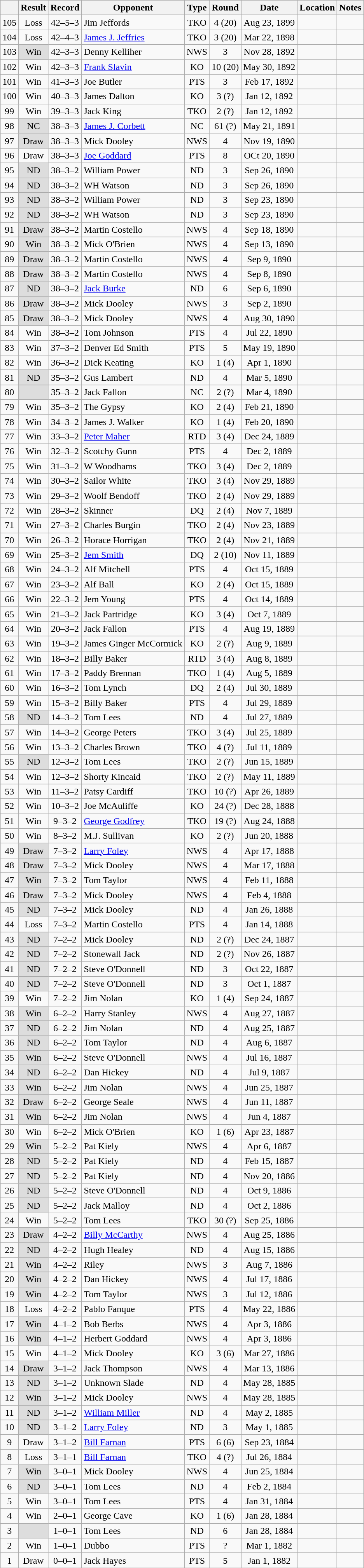<table class="wikitable mw-collapsible mw-collapsed" style="text-align:center">
<tr>
<th></th>
<th>Result</th>
<th>Record</th>
<th>Opponent</th>
<th>Type</th>
<th>Round</th>
<th>Date</th>
<th>Location</th>
<th>Notes</th>
</tr>
<tr>
<td>105</td>
<td>Loss</td>
<td>42–5–3 </td>
<td style="text-align:left;">Jim Jeffords</td>
<td>TKO</td>
<td>4 (20)</td>
<td>Aug 23, 1899</td>
<td style="text-align:left;"></td>
<td style="text-align:left;"></td>
</tr>
<tr>
<td>104</td>
<td>Loss</td>
<td>42–4–3 </td>
<td style="text-align:left;"><a href='#'>James J. Jeffries</a></td>
<td>TKO</td>
<td>3 (20)</td>
<td>Mar 22, 1898</td>
<td style="text-align:left;"></td>
<td style="text-align:left;"></td>
</tr>
<tr>
<td>103</td>
<td style="background:#DDD">Win</td>
<td>42–3–3 </td>
<td style="text-align:left;">Denny Kelliher</td>
<td>NWS</td>
<td>3</td>
<td>Nov 28, 1892</td>
<td style="text-align:left;"></td>
<td style="text-align:left;"></td>
</tr>
<tr>
<td>102</td>
<td>Win</td>
<td>42–3–3 </td>
<td style="text-align:left;"><a href='#'>Frank Slavin</a></td>
<td>KO</td>
<td>10 (20)</td>
<td>May 30, 1892</td>
<td style="text-align:left;"></td>
<td style="text-align:left;"></td>
</tr>
<tr>
<td>101</td>
<td>Win</td>
<td>41–3–3 </td>
<td style="text-align:left;">Joe Butler</td>
<td>PTS</td>
<td>3</td>
<td>Feb 17, 1892</td>
<td style="text-align:left;"></td>
<td style="text-align:left;"></td>
</tr>
<tr>
<td>100</td>
<td>Win</td>
<td>40–3–3 </td>
<td style="text-align:left;">James Dalton</td>
<td>KO</td>
<td>3 (?)</td>
<td>Jan 12, 1892</td>
<td style="text-align:left;"></td>
<td style="text-align:left;"></td>
</tr>
<tr>
<td>99</td>
<td>Win</td>
<td>39–3–3 </td>
<td style="text-align:left;">Jack King</td>
<td>TKO</td>
<td>2 (?)</td>
<td>Jan 12, 1892</td>
<td style="text-align:left;"></td>
<td style="text-align:left;"></td>
</tr>
<tr>
<td>98</td>
<td style="background:#DDD">NC</td>
<td>38–3–3 </td>
<td style="text-align:left;"><a href='#'>James J. Corbett</a></td>
<td>NC</td>
<td>61 (?)</td>
<td>May 21, 1891</td>
<td style="text-align:left;"></td>
<td style="text-align:left;"></td>
</tr>
<tr>
<td>97</td>
<td style="background:#DDD">Draw</td>
<td>38–3–3 </td>
<td style="text-align:left;">Mick Dooley</td>
<td>NWS</td>
<td>4</td>
<td>Nov 19, 1890</td>
<td style="text-align:left;"></td>
<td style="text-align:left;"></td>
</tr>
<tr>
<td>96</td>
<td>Draw</td>
<td>38–3–3 </td>
<td style="text-align:left;"><a href='#'>Joe Goddard</a></td>
<td>PTS</td>
<td>8</td>
<td>OCt 20, 1890</td>
<td style="text-align:left;"></td>
<td style="text-align:left;"></td>
</tr>
<tr>
<td>95</td>
<td style="background:#DDD">ND</td>
<td>38–3–2 </td>
<td style="text-align:left;">William Power</td>
<td>ND</td>
<td>3</td>
<td>Sep 26, 1890</td>
<td style="text-align:left;"></td>
<td style="text-align:left;"></td>
</tr>
<tr>
<td>94</td>
<td style="background:#DDD">ND</td>
<td>38–3–2 </td>
<td style="text-align:left;">WH Watson</td>
<td>ND</td>
<td>3</td>
<td>Sep 26, 1890</td>
<td style="text-align:left;"></td>
<td style="text-align:left;"></td>
</tr>
<tr>
<td>93</td>
<td style="background:#DDD">ND</td>
<td>38–3–2 </td>
<td style="text-align:left;">William Power</td>
<td>ND</td>
<td>3</td>
<td>Sep 23, 1890</td>
<td style="text-align:left;"></td>
<td style="text-align:left;"></td>
</tr>
<tr>
<td>92</td>
<td style="background:#DDD">ND</td>
<td>38–3–2 </td>
<td style="text-align:left;">WH Watson</td>
<td>ND</td>
<td>3</td>
<td>Sep 23, 1890</td>
<td style="text-align:left;"></td>
<td style="text-align:left;"></td>
</tr>
<tr>
<td>91</td>
<td style="background:#DDD">Draw</td>
<td>38–3–2 </td>
<td style="text-align:left;">Martin Costello</td>
<td>NWS</td>
<td>4</td>
<td>Sep 18, 1890</td>
<td style="text-align:left;"></td>
<td style="text-align:left;"></td>
</tr>
<tr>
<td>90</td>
<td style="background:#DDD">Win</td>
<td>38–3–2 </td>
<td style="text-align:left;">Mick O'Brien</td>
<td>NWS</td>
<td>4</td>
<td>Sep 13, 1890</td>
<td style="text-align:left;"></td>
<td style="text-align:left;"></td>
</tr>
<tr>
<td>89</td>
<td style="background:#DDD">Draw</td>
<td>38–3–2 </td>
<td style="text-align:left;">Martin Costello</td>
<td>NWS</td>
<td>4</td>
<td>Sep 9, 1890</td>
<td style="text-align:left;"></td>
<td style="text-align:left;"></td>
</tr>
<tr>
<td>88</td>
<td style="background:#DDD">Draw</td>
<td>38–3–2 </td>
<td style="text-align:left;">Martin Costello</td>
<td>NWS</td>
<td>4</td>
<td>Sep 8, 1890</td>
<td style="text-align:left;"></td>
<td style="text-align:left;"></td>
</tr>
<tr>
<td>87</td>
<td style="background:#DDD">ND</td>
<td>38–3–2 </td>
<td style="text-align:left;"><a href='#'>Jack Burke</a></td>
<td>ND</td>
<td>6</td>
<td>Sep 6, 1890</td>
<td style="text-align:left;"></td>
<td style="text-align:left;"></td>
</tr>
<tr>
<td>86</td>
<td style="background:#DDD">Draw</td>
<td>38–3–2 </td>
<td style="text-align:left;">Mick Dooley</td>
<td>NWS</td>
<td>3</td>
<td>Sep 2, 1890</td>
<td style="text-align:left;"></td>
<td style="text-align:left;"></td>
</tr>
<tr>
<td>85</td>
<td style="background:#DDD">Draw</td>
<td>38–3–2 </td>
<td style="text-align:left;">Mick Dooley</td>
<td>NWS</td>
<td>4</td>
<td>Aug 30, 1890</td>
<td style="text-align:left;"></td>
<td style="text-align:left;"></td>
</tr>
<tr>
<td>84</td>
<td>Win</td>
<td>38–3–2 </td>
<td style="text-align:left;">Tom Johnson</td>
<td>PTS</td>
<td>4</td>
<td>Jul 22, 1890</td>
<td style="text-align:left;"></td>
<td style="text-align:left;"></td>
</tr>
<tr>
<td>83</td>
<td>Win</td>
<td>37–3–2 </td>
<td style="text-align:left;">Denver Ed Smith</td>
<td>PTS</td>
<td>5</td>
<td>May 19, 1890</td>
<td style="text-align:left;"></td>
<td style="text-align:left;"></td>
</tr>
<tr>
<td>82</td>
<td>Win</td>
<td>36–3–2 </td>
<td style="text-align:left;">Dick Keating</td>
<td>KO</td>
<td>1 (4)</td>
<td>Apr 1, 1890</td>
<td style="text-align:left;"></td>
<td style="text-align:left;"></td>
</tr>
<tr>
<td>81</td>
<td style="background:#DDD">ND</td>
<td>35–3–2 </td>
<td style="text-align:left;">Gus Lambert</td>
<td>ND</td>
<td>4</td>
<td>Mar 5, 1890</td>
<td style="text-align:left;"></td>
<td style="text-align:left;"></td>
</tr>
<tr>
<td>80</td>
<td style="background:#DDD"></td>
<td>35–3–2 </td>
<td style="text-align:left;">Jack Fallon</td>
<td>NC</td>
<td>2 (?)</td>
<td>Mar 4, 1890</td>
<td style="text-align:left;"></td>
<td style="text-align:left;"></td>
</tr>
<tr>
<td>79</td>
<td>Win</td>
<td>35–3–2 </td>
<td style="text-align:left;">The Gypsy</td>
<td>KO</td>
<td>2 (4)</td>
<td>Feb 21, 1890</td>
<td style="text-align:left;"></td>
<td style="text-align:left;"></td>
</tr>
<tr>
<td>78</td>
<td>Win</td>
<td>34–3–2 </td>
<td style="text-align:left;">James J. Walker</td>
<td>KO</td>
<td>1 (4)</td>
<td>Feb 20, 1890</td>
<td style="text-align:left;"></td>
<td style="text-align:left;"></td>
</tr>
<tr>
<td>77</td>
<td>Win</td>
<td>33–3–2 </td>
<td style="text-align:left;"><a href='#'>Peter Maher</a></td>
<td>RTD</td>
<td>3 (4)</td>
<td>Dec 24, 1889</td>
<td style="text-align:left;"></td>
<td style="text-align:left;"></td>
</tr>
<tr>
<td>76</td>
<td>Win</td>
<td>32–3–2 </td>
<td style="text-align:left;">Scotchy Gunn</td>
<td>PTS</td>
<td>4</td>
<td>Dec 2, 1889</td>
<td style="text-align:left;"></td>
<td style="text-align:left;"></td>
</tr>
<tr>
<td>75</td>
<td>Win</td>
<td>31–3–2 </td>
<td style="text-align:left;">W Woodhams</td>
<td>TKO</td>
<td>3 (4)</td>
<td>Dec 2, 1889</td>
<td style="text-align:left;"></td>
<td style="text-align:left;"></td>
</tr>
<tr>
<td>74</td>
<td>Win</td>
<td>30–3–2 </td>
<td style="text-align:left;">Sailor White</td>
<td>TKO</td>
<td>3 (4)</td>
<td>Nov 29, 1889</td>
<td style="text-align:left;"></td>
<td style="text-align:left;"></td>
</tr>
<tr>
<td>73</td>
<td>Win</td>
<td>29–3–2 </td>
<td style="text-align:left;">Woolf Bendoff</td>
<td>TKO</td>
<td>2 (4)</td>
<td>Nov 29, 1889</td>
<td style="text-align:left;"></td>
<td style="text-align:left;"></td>
</tr>
<tr>
<td>72</td>
<td>Win</td>
<td>28–3–2 </td>
<td style="text-align:left;">Skinner</td>
<td>DQ</td>
<td>2 (4)</td>
<td>Nov 7, 1889</td>
<td style="text-align:left;"></td>
<td style="text-align:left;"></td>
</tr>
<tr>
<td>71</td>
<td>Win</td>
<td>27–3–2 </td>
<td style="text-align:left;">Charles Burgin</td>
<td>TKO</td>
<td>2 (4)</td>
<td>Nov 23, 1889</td>
<td style="text-align:left;"></td>
<td style="text-align:left;"></td>
</tr>
<tr>
<td>70</td>
<td>Win</td>
<td>26–3–2 </td>
<td style="text-align:left;">Horace Horrigan</td>
<td>TKO</td>
<td>2 (4)</td>
<td>Nov 21, 1889</td>
<td style="text-align:left;"></td>
<td style="text-align:left;"></td>
</tr>
<tr>
<td>69</td>
<td>Win</td>
<td>25–3–2 </td>
<td style="text-align:left;"><a href='#'>Jem Smith</a></td>
<td>DQ</td>
<td>2 (10)</td>
<td>Nov 11, 1889</td>
<td style="text-align:left;"></td>
<td style="text-align:left;"></td>
</tr>
<tr>
<td>68</td>
<td>Win</td>
<td>24–3–2 </td>
<td style="text-align:left;">Alf Mitchell</td>
<td>PTS</td>
<td>4</td>
<td>Oct 15, 1889</td>
<td style="text-align:left;"></td>
<td style="text-align:left;"></td>
</tr>
<tr>
<td>67</td>
<td>Win</td>
<td>23–3–2 </td>
<td style="text-align:left;">Alf Ball</td>
<td>KO</td>
<td>2 (4)</td>
<td>Oct 15, 1889</td>
<td style="text-align:left;"></td>
<td style="text-align:left;"></td>
</tr>
<tr>
<td>66</td>
<td>Win</td>
<td>22–3–2 </td>
<td style="text-align:left;">Jem Young</td>
<td>PTS</td>
<td>4</td>
<td>Oct 14, 1889</td>
<td style="text-align:left;"></td>
<td style="text-align:left;"></td>
</tr>
<tr>
<td>65</td>
<td>Win</td>
<td>21–3–2 </td>
<td style="text-align:left;">Jack Partridge</td>
<td>KO</td>
<td>3 (4)</td>
<td>Oct 7, 1889</td>
<td style="text-align:left;"></td>
<td style="text-align:left;"></td>
</tr>
<tr>
<td>64</td>
<td>Win</td>
<td>20–3–2 </td>
<td style="text-align:left;">Jack Fallon</td>
<td>PTS</td>
<td>4</td>
<td>Aug 19, 1889</td>
<td style="text-align:left;"></td>
<td style="text-align:left;"></td>
</tr>
<tr>
<td>63</td>
<td>Win</td>
<td>19–3–2 </td>
<td style="text-align:left;">James Ginger McCormick</td>
<td>KO</td>
<td>2 (?)</td>
<td>Aug 9, 1889</td>
<td style="text-align:left;"></td>
<td style="text-align:left;"></td>
</tr>
<tr>
<td>62</td>
<td>Win</td>
<td>18–3–2 </td>
<td style="text-align:left;">Billy Baker</td>
<td>RTD</td>
<td>3 (4)</td>
<td>Aug 8, 1889</td>
<td style="text-align:left;"></td>
<td style="text-align:left;"></td>
</tr>
<tr>
<td>61</td>
<td>Win</td>
<td>17–3–2 </td>
<td style="text-align:left;">Paddy Brennan</td>
<td>TKO</td>
<td>1 (4)</td>
<td>Aug 5, 1889</td>
<td style="text-align:left;"></td>
<td style="text-align:left;"></td>
</tr>
<tr>
<td>60</td>
<td>Win</td>
<td>16–3–2 </td>
<td style="text-align:left;">Tom Lynch</td>
<td>DQ</td>
<td>2 (4)</td>
<td>Jul 30, 1889</td>
<td style="text-align:left;"></td>
<td style="text-align:left;"></td>
</tr>
<tr>
<td>59</td>
<td>Win</td>
<td>15–3–2 </td>
<td style="text-align:left;">Billy Baker</td>
<td>PTS</td>
<td>4</td>
<td>Jul 29, 1889</td>
<td style="text-align:left;"></td>
<td style="text-align:left;"></td>
</tr>
<tr>
<td>58</td>
<td style="background:#DDD">ND</td>
<td>14–3–2 </td>
<td style="text-align:left;">Tom Lees</td>
<td>ND</td>
<td>4</td>
<td>Jul 27, 1889</td>
<td style="text-align:left;"></td>
<td style="text-align:left;"></td>
</tr>
<tr>
<td>57</td>
<td>Win</td>
<td>14–3–2 </td>
<td style="text-align:left;">George Peters</td>
<td>TKO</td>
<td>3 (4)</td>
<td>Jul 25, 1889</td>
<td style="text-align:left;"></td>
<td style="text-align:left;"></td>
</tr>
<tr>
<td>56</td>
<td>Win</td>
<td>13–3–2 </td>
<td style="text-align:left;">Charles Brown</td>
<td>TKO</td>
<td>4 (?)</td>
<td>Jul 11, 1889</td>
<td style="text-align:left;"></td>
<td style="text-align:left;"></td>
</tr>
<tr>
<td>55</td>
<td style="background:#DDD">ND</td>
<td>12–3–2 </td>
<td style="text-align:left;">Tom Lees</td>
<td>TKO</td>
<td>2 (?)</td>
<td>Jun 15, 1889</td>
<td style="text-align:left;"></td>
<td style="text-align:left;"></td>
</tr>
<tr>
<td>54</td>
<td>Win</td>
<td>12–3–2 </td>
<td style="text-align:left;">Shorty Kincaid</td>
<td>TKO</td>
<td>2 (?)</td>
<td>May 11, 1889</td>
<td style="text-align:left;"></td>
<td style="text-align:left;"></td>
</tr>
<tr>
<td>53</td>
<td>Win</td>
<td>11–3–2 </td>
<td style="text-align:left;">Patsy Cardiff</td>
<td>TKO</td>
<td>10 (?)</td>
<td>Apr 26, 1889</td>
<td style="text-align:left;"></td>
<td style="text-align:left;"></td>
</tr>
<tr>
<td>52</td>
<td>Win</td>
<td>10–3–2 </td>
<td style="text-align:left;">Joe McAuliffe</td>
<td>KO</td>
<td>24 (?)</td>
<td>Dec 28, 1888</td>
<td style="text-align:left;"></td>
<td style="text-align:left;"></td>
</tr>
<tr>
<td>51</td>
<td>Win</td>
<td>9–3–2 </td>
<td style="text-align:left;"><a href='#'>George Godfrey</a></td>
<td>TKO</td>
<td>19 (?)</td>
<td>Aug 24, 1888</td>
<td style="text-align:left;"></td>
<td style="text-align:left;"></td>
</tr>
<tr>
<td>50</td>
<td>Win</td>
<td>8–3–2 </td>
<td style="text-align:left;">M.J. Sullivan</td>
<td>KO</td>
<td>2 (?)</td>
<td>Jun 20, 1888</td>
<td style="text-align:left;"></td>
<td></td>
</tr>
<tr>
<td>49</td>
<td style="background:#DDD">Draw</td>
<td>7–3–2 </td>
<td style="text-align:left;"><a href='#'>Larry Foley</a></td>
<td>NWS</td>
<td>4</td>
<td>Apr 17, 1888</td>
<td style="text-align:left;"></td>
<td></td>
</tr>
<tr>
<td>48</td>
<td style="background:#DDD">Draw</td>
<td>7–3–2 </td>
<td style="text-align:left;">Mick Dooley</td>
<td>NWS</td>
<td>4</td>
<td>Mar 17, 1888</td>
<td style="text-align:left;"></td>
<td></td>
</tr>
<tr>
<td>47</td>
<td style="background:#DDD">Win</td>
<td>7–3–2 </td>
<td style="text-align:left;">Tom Taylor</td>
<td>NWS</td>
<td>4</td>
<td>Feb 11, 1888</td>
<td style="text-align:left;"></td>
<td></td>
</tr>
<tr>
<td>46</td>
<td style="background:#DDD">Draw</td>
<td>7–3–2 </td>
<td style="text-align:left;">Mick Dooley</td>
<td>NWS</td>
<td>4</td>
<td>Feb 4, 1888</td>
<td style="text-align:left;"></td>
<td></td>
</tr>
<tr>
<td>45</td>
<td style="background:#DDD">ND</td>
<td>7–3–2 </td>
<td style="text-align:left;">Mick Dooley</td>
<td>ND</td>
<td>4</td>
<td>Jan 26, 1888</td>
<td style="text-align:left;"></td>
<td></td>
</tr>
<tr>
<td>44</td>
<td>Loss</td>
<td>7–3–2 </td>
<td style="text-align:left;">Martin Costello</td>
<td>PTS</td>
<td>4</td>
<td>Jan 14, 1888</td>
<td style="text-align:left;"></td>
<td></td>
</tr>
<tr>
<td>43</td>
<td style="background:#DDD">ND</td>
<td>7–2–2 </td>
<td style="text-align:left;">Mick Dooley</td>
<td>ND</td>
<td>2 (?)</td>
<td>Dec 24, 1887</td>
<td style="text-align:left;"></td>
<td></td>
</tr>
<tr>
<td>42</td>
<td style="background:#DDD">ND</td>
<td>7–2–2 </td>
<td style="text-align:left;">Stonewall Jack</td>
<td>ND</td>
<td>2 (?)</td>
<td>Nov 26, 1887</td>
<td style="text-align:left;"></td>
<td></td>
</tr>
<tr>
<td>41</td>
<td style="background:#DDD">ND</td>
<td>7–2–2 </td>
<td style="text-align:left;">Steve O'Donnell</td>
<td>ND</td>
<td>3</td>
<td>Oct 22, 1887</td>
<td style="text-align:left;"></td>
<td></td>
</tr>
<tr>
<td>40</td>
<td style="background:#DDD">ND</td>
<td>7–2–2 </td>
<td style="text-align:left;">Steve O'Donnell</td>
<td>ND</td>
<td>3</td>
<td>Oct 1, 1887</td>
<td style="text-align:left;"></td>
<td></td>
</tr>
<tr>
<td>39</td>
<td>Win</td>
<td>7–2–2 </td>
<td style="text-align:left;">Jim Nolan</td>
<td>KO</td>
<td>1 (4)</td>
<td>Sep 24, 1887</td>
<td style="text-align:left;"></td>
<td></td>
</tr>
<tr>
<td>38</td>
<td style="background:#DDD">Win</td>
<td>6–2–2 </td>
<td style="text-align:left;">Harry Stanley</td>
<td>NWS</td>
<td>4</td>
<td>Aug 27, 1887</td>
<td style="text-align:left;"></td>
<td></td>
</tr>
<tr>
<td>37</td>
<td style="background:#DDD">ND</td>
<td>6–2–2 </td>
<td style="text-align:left;">Jim Nolan</td>
<td>ND</td>
<td>4</td>
<td>Aug 25, 1887</td>
<td style="text-align:left;"></td>
<td></td>
</tr>
<tr>
<td>36</td>
<td style="background:#DDD">ND</td>
<td>6–2–2 </td>
<td style="text-align:left;">Tom Taylor</td>
<td>ND</td>
<td>4</td>
<td>Aug 6, 1887</td>
<td style="text-align:left;"></td>
<td></td>
</tr>
<tr>
<td>35</td>
<td style="background:#DDD">Win</td>
<td>6–2–2 </td>
<td style="text-align:left;">Steve O'Donnell</td>
<td>NWS</td>
<td>4</td>
<td>Jul 16, 1887</td>
<td style="text-align:left;"></td>
<td></td>
</tr>
<tr>
<td>34</td>
<td style="background:#DDD">ND</td>
<td>6–2–2 </td>
<td style="text-align:left;">Dan Hickey</td>
<td>ND</td>
<td>4</td>
<td>Jul 9, 1887</td>
<td style="text-align:left;"></td>
<td></td>
</tr>
<tr>
<td>33</td>
<td style="background:#DDD">Win</td>
<td>6–2–2 </td>
<td style="text-align:left;">Jim Nolan</td>
<td>NWS</td>
<td>4</td>
<td>Jun 25, 1887</td>
<td style="text-align:left;"></td>
<td></td>
</tr>
<tr>
<td>32</td>
<td style="background:#DDD">Draw</td>
<td>6–2–2 </td>
<td style="text-align:left;">George Seale</td>
<td>NWS</td>
<td>4</td>
<td>Jun 11, 1887</td>
<td style="text-align:left;"></td>
<td></td>
</tr>
<tr>
<td>31</td>
<td style="background:#DDD">Win</td>
<td>6–2–2 </td>
<td style="text-align:left;">Jim Nolan</td>
<td>NWS</td>
<td>4</td>
<td>Jun 4, 1887</td>
<td style="text-align:left;"></td>
<td></td>
</tr>
<tr>
<td>30</td>
<td>Win</td>
<td>6–2–2 </td>
<td style="text-align:left;">Mick O'Brien</td>
<td>KO</td>
<td>1 (6)</td>
<td>Apr 23, 1887</td>
<td style="text-align:left;"></td>
<td></td>
</tr>
<tr>
<td>29</td>
<td style="background:#DDD">Win</td>
<td>5–2–2 </td>
<td style="text-align:left;">Pat Kiely</td>
<td>NWS</td>
<td>4</td>
<td>Apr 6, 1887</td>
<td style="text-align:left;"></td>
<td></td>
</tr>
<tr>
<td>28</td>
<td style="background:#DDD">ND</td>
<td>5–2–2 </td>
<td style="text-align:left;">Pat Kiely</td>
<td>ND</td>
<td>4</td>
<td>Feb 15, 1887</td>
<td style="text-align:left;"></td>
<td></td>
</tr>
<tr>
<td>27</td>
<td style="background:#DDD">ND</td>
<td>5–2–2 </td>
<td style="text-align:left;">Pat Kiely</td>
<td>ND</td>
<td>4</td>
<td>Nov 20, 1886</td>
<td style="text-align:left;"></td>
<td></td>
</tr>
<tr>
<td>26</td>
<td style="background:#DDD">ND</td>
<td>5–2–2 </td>
<td style="text-align:left;">Steve O'Donnell</td>
<td>ND</td>
<td>4</td>
<td>Oct 9, 1886</td>
<td style="text-align:left;"></td>
<td></td>
</tr>
<tr>
<td>25</td>
<td style="background:#DDD">ND</td>
<td>5–2–2 </td>
<td style="text-align:left;">Jack Malloy</td>
<td>ND</td>
<td>4</td>
<td>Oct 2, 1886</td>
<td style="text-align:left;"></td>
<td></td>
</tr>
<tr>
<td>24</td>
<td>Win</td>
<td>5–2–2 </td>
<td style="text-align:left;">Tom Lees</td>
<td>TKO</td>
<td>30 (?)</td>
<td>Sep 25, 1886</td>
<td style="text-align:left;"></td>
<td style="text-align:left;"></td>
</tr>
<tr>
<td>23</td>
<td style="background:#DDD">Draw</td>
<td>4–2–2 </td>
<td style="text-align:left;"><a href='#'>Billy McCarthy</a></td>
<td>NWS</td>
<td>4</td>
<td>Aug 25, 1886</td>
<td style="text-align:left;"></td>
<td></td>
</tr>
<tr>
<td>22</td>
<td style="background:#DDD">ND</td>
<td>4–2–2 </td>
<td style="text-align:left;">Hugh Healey</td>
<td>ND</td>
<td>4</td>
<td>Aug 15, 1886</td>
<td style="text-align:left;"></td>
<td></td>
</tr>
<tr>
<td>21</td>
<td style="background:#DDD">Win</td>
<td>4–2–2 </td>
<td style="text-align:left;">Riley</td>
<td>NWS</td>
<td>3</td>
<td>Aug 7, 1886</td>
<td style="text-align:left;"></td>
<td></td>
</tr>
<tr>
<td>20</td>
<td style="background:#DDD">Win</td>
<td>4–2–2 </td>
<td style="text-align:left;">Dan Hickey</td>
<td>NWS</td>
<td>4</td>
<td>Jul 17, 1886</td>
<td style="text-align:left;"></td>
<td></td>
</tr>
<tr>
<td>19</td>
<td style="background:#DDD">Win</td>
<td>4–2–2 </td>
<td style="text-align:left;">Tom Taylor</td>
<td>NWS</td>
<td>3</td>
<td>Jul 12, 1886</td>
<td style="text-align:left;"></td>
<td></td>
</tr>
<tr>
<td>18</td>
<td>Loss</td>
<td>4–2–2 </td>
<td style="text-align:left;">Pablo Fanque</td>
<td>PTS</td>
<td>4</td>
<td>May 22, 1886</td>
<td style="text-align:left;"></td>
<td></td>
</tr>
<tr>
<td>17</td>
<td style="background:#DDD">Win</td>
<td>4–1–2 </td>
<td style="text-align:left;">Bob Berbs</td>
<td>NWS</td>
<td>4</td>
<td>Apr 3, 1886</td>
<td style="text-align:left;"></td>
<td></td>
</tr>
<tr>
<td>16</td>
<td style="background:#DDD">Win</td>
<td>4–1–2 </td>
<td style="text-align:left;">Herbert Goddard</td>
<td>NWS</td>
<td>4</td>
<td>Apr 3, 1886</td>
<td style="text-align:left;"></td>
<td></td>
</tr>
<tr>
<td>15</td>
<td>Win</td>
<td>4–1–2 </td>
<td style="text-align:left;">Mick Dooley</td>
<td>KO</td>
<td>3 (6)</td>
<td>Mar 27, 1886</td>
<td style="text-align:left;"></td>
<td></td>
</tr>
<tr>
<td>14</td>
<td style="background:#DDD">Draw</td>
<td>3–1–2 </td>
<td style="text-align:left;">Jack Thompson</td>
<td>NWS</td>
<td>4</td>
<td>Mar 13, 1886</td>
<td style="text-align:left;"></td>
<td></td>
</tr>
<tr>
<td>13</td>
<td style="background:#DDD">ND</td>
<td>3–1–2 </td>
<td style="text-align:left;">Unknown Slade</td>
<td>ND</td>
<td>4</td>
<td>May 28, 1885</td>
<td style="text-align:left;"></td>
<td></td>
</tr>
<tr>
<td>12</td>
<td style="background:#DDD">Win</td>
<td>3–1–2 </td>
<td style="text-align:left;">Mick Dooley</td>
<td>NWS</td>
<td>4</td>
<td>May 28, 1885</td>
<td style="text-align:left;"></td>
<td></td>
</tr>
<tr>
<td>11</td>
<td style="background:#DDD">ND</td>
<td>3–1–2 </td>
<td style="text-align:left;"><a href='#'>William Miller</a></td>
<td>ND</td>
<td>4</td>
<td>May 2, 1885</td>
<td style="text-align:left;"></td>
<td></td>
</tr>
<tr>
<td>10</td>
<td style="background:#DDD">ND</td>
<td>3–1–2 </td>
<td style="text-align:left;"><a href='#'>Larry Foley</a></td>
<td>ND</td>
<td>3</td>
<td>May 1, 1885</td>
<td style="text-align:left;"></td>
<td></td>
</tr>
<tr>
<td>9</td>
<td>Draw</td>
<td>3–1–2 </td>
<td style="text-align:left;"><a href='#'>Bill Farnan</a></td>
<td>PTS</td>
<td>6 (6)</td>
<td>Sep 23, 1884</td>
<td style="text-align:left;"></td>
<td style="text-align:left;"></td>
</tr>
<tr>
<td>8</td>
<td>Loss</td>
<td>3–1–1 </td>
<td style="text-align:left;"><a href='#'>Bill Farnan</a></td>
<td>TKO</td>
<td>4 (?)</td>
<td>Jul 26, 1884</td>
<td style="text-align:left;"></td>
<td style="text-align:left;"></td>
</tr>
<tr>
<td>7</td>
<td style="background:#DDD">Win</td>
<td>3–0–1 </td>
<td style="text-align:left;">Mick Dooley</td>
<td>NWS</td>
<td>4</td>
<td>Jun 25, 1884</td>
<td style="text-align:left;"></td>
<td></td>
</tr>
<tr>
<td>6</td>
<td style="background:#DDD">ND</td>
<td>3–0–1 </td>
<td style="text-align:left;">Tom Lees</td>
<td>ND</td>
<td>4</td>
<td>Feb 2, 1884</td>
<td style="text-align:left;"></td>
<td></td>
</tr>
<tr>
<td>5</td>
<td>Win</td>
<td>3–0–1 </td>
<td style="text-align:left;">Tom Lees</td>
<td>PTS</td>
<td>4</td>
<td>Jan 31, 1884</td>
<td style="text-align:left;"></td>
<td></td>
</tr>
<tr>
<td>4</td>
<td>Win</td>
<td>2–0–1 </td>
<td style="text-align:left;">George Cave</td>
<td>KO</td>
<td>1 (6)</td>
<td>Jan 28, 1884</td>
<td style="text-align:left;"></td>
<td></td>
</tr>
<tr>
<td>3</td>
<td style="background:#DDD"></td>
<td>1–0–1 </td>
<td style="text-align:left;">Tom Lees</td>
<td>ND</td>
<td>6</td>
<td>Jan 28, 1884</td>
<td style="text-align:left;"></td>
<td></td>
</tr>
<tr>
<td>2</td>
<td>Win</td>
<td>1–0–1</td>
<td style="text-align:left;">Dubbo</td>
<td>PTS</td>
<td>?</td>
<td>Mar 1, 1882</td>
<td style="text-align:left;"></td>
<td style="text-align:left;"></td>
</tr>
<tr>
<td>1</td>
<td>Draw</td>
<td>0–0–1</td>
<td style="text-align:left;">Jack Hayes</td>
<td>PTS</td>
<td>5</td>
<td>Jan 1, 1882</td>
<td style="text-align:left;"></td>
<td style="text-align:left;"></td>
</tr>
</table>
